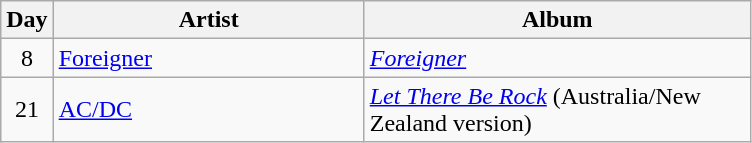<table class="wikitable" border="1">
<tr>
<th>Day</th>
<th width="200">Artist</th>
<th width="250">Album</th>
</tr>
<tr>
<td style="text-align:center;" rowspan="1">8</td>
<td><a href='#'>Foreigner</a></td>
<td><em><a href='#'>Foreigner</a></em></td>
</tr>
<tr>
<td style="text-align:center;" rowspan="1">21</td>
<td><a href='#'>AC/DC</a></td>
<td><em><a href='#'>Let There Be Rock</a></em> (Australia/New Zealand version)</td>
</tr>
</table>
